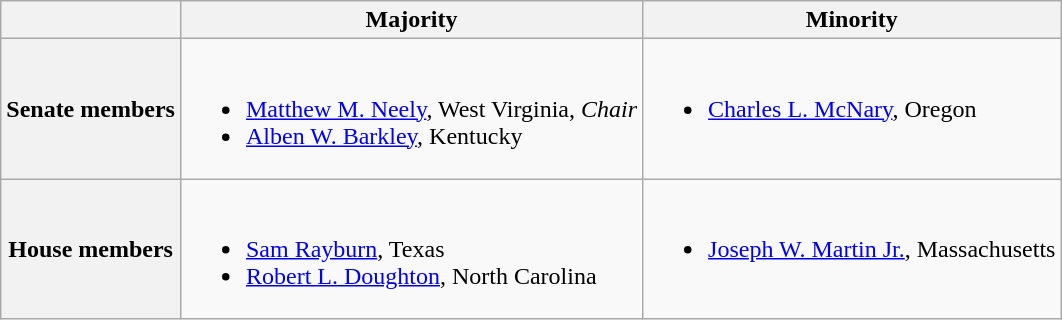<table class=wikitable>
<tr>
<th></th>
<th>Majority</th>
<th>Minority</th>
</tr>
<tr>
<th>Senate members</th>
<td valign="top" ><br><ul><li><a href='#'>Matthew M. Neely</a>, West Virginia, <em>Chair</em></li><li><a href='#'>Alben W. Barkley</a>, Kentucky</li></ul></td>
<td valign="top" ><br><ul><li><a href='#'>Charles L. McNary</a>, Oregon</li></ul></td>
</tr>
<tr>
<th>House members</th>
<td valign="top" ><br><ul><li><a href='#'>Sam Rayburn</a>, Texas</li><li><a href='#'>Robert L. Doughton</a>, North Carolina</li></ul></td>
<td valign="top" ><br><ul><li><a href='#'>Joseph W. Martin Jr.</a>, Massachusetts</li></ul></td>
</tr>
</table>
